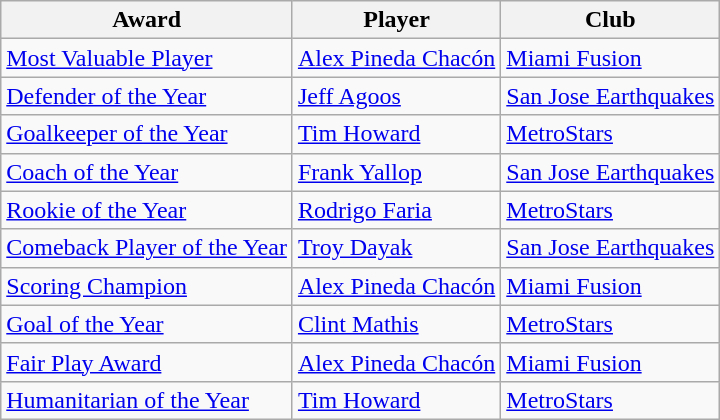<table class="wikitable" style="font-size:100%">
<tr>
<th>Award</th>
<th>Player</th>
<th>Club</th>
</tr>
<tr>
<td><a href='#'>Most Valuable Player</a></td>
<td> <a href='#'>Alex Pineda Chacón</a></td>
<td><a href='#'>Miami Fusion</a></td>
</tr>
<tr>
<td><a href='#'>Defender of the Year</a></td>
<td> <a href='#'>Jeff Agoos</a></td>
<td><a href='#'>San Jose Earthquakes</a></td>
</tr>
<tr>
<td><a href='#'>Goalkeeper of the Year</a></td>
<td> <a href='#'>Tim Howard</a></td>
<td><a href='#'>MetroStars</a></td>
</tr>
<tr>
<td><a href='#'>Coach of the Year</a></td>
<td> <a href='#'>Frank Yallop</a></td>
<td><a href='#'>San Jose Earthquakes</a></td>
</tr>
<tr>
<td><a href='#'>Rookie of the Year</a></td>
<td> <a href='#'>Rodrigo Faria</a></td>
<td><a href='#'>MetroStars</a></td>
</tr>
<tr>
<td><a href='#'>Comeback Player of the Year</a></td>
<td> <a href='#'>Troy Dayak</a></td>
<td><a href='#'>San Jose Earthquakes</a></td>
</tr>
<tr>
<td><a href='#'>Scoring Champion</a></td>
<td> <a href='#'>Alex Pineda Chacón</a></td>
<td><a href='#'>Miami Fusion</a></td>
</tr>
<tr>
<td><a href='#'>Goal of the Year</a></td>
<td> <a href='#'>Clint Mathis</a></td>
<td><a href='#'>MetroStars</a></td>
</tr>
<tr>
<td><a href='#'>Fair Play Award</a></td>
<td> <a href='#'>Alex Pineda Chacón</a></td>
<td><a href='#'>Miami Fusion</a></td>
</tr>
<tr>
<td><a href='#'>Humanitarian of the Year</a></td>
<td> <a href='#'>Tim Howard</a></td>
<td><a href='#'>MetroStars</a></td>
</tr>
</table>
